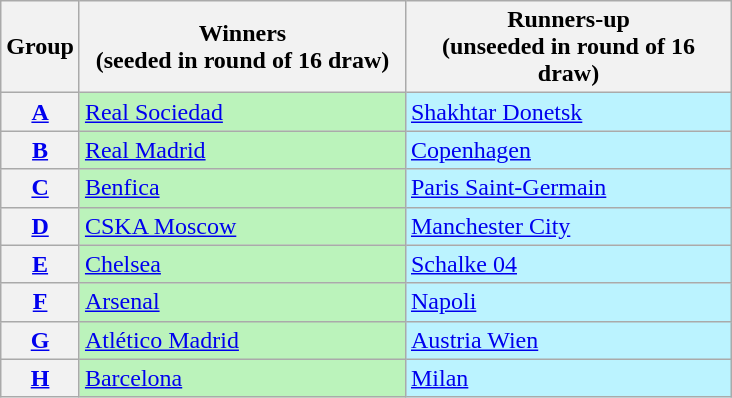<table class="wikitable">
<tr>
<th>Group</th>
<th width=210>Winners<br>(seeded in round of 16 draw)</th>
<th width=210>Runners-up<br>(unseeded in round of 16 draw)</th>
</tr>
<tr>
<th><a href='#'>A</a></th>
<td bgcolor=#BBF3BB> <a href='#'>Real Sociedad</a></td>
<td bgcolor=#BBF3FF> <a href='#'>Shakhtar Donetsk</a></td>
</tr>
<tr>
<th><a href='#'>B</a></th>
<td bgcolor=#BBF3BB> <a href='#'>Real Madrid</a></td>
<td bgcolor=#BBF3FF> <a href='#'>Copenhagen</a></td>
</tr>
<tr>
<th><a href='#'>C</a></th>
<td bgcolor=#BBF3BB> <a href='#'>Benfica</a></td>
<td bgcolor=#BBF3FF> <a href='#'>Paris Saint-Germain</a></td>
</tr>
<tr>
<th><a href='#'>D</a></th>
<td bgcolor=#BBF3BB> <a href='#'>CSKA Moscow</a></td>
<td bgcolor=#BBF3FF> <a href='#'>Manchester City</a></td>
</tr>
<tr>
<th><a href='#'>E</a></th>
<td bgcolor=#BBF3BB> <a href='#'>Chelsea</a></td>
<td bgcolor=#BBF3FF> <a href='#'>Schalke 04</a></td>
</tr>
<tr>
<th><a href='#'>F</a></th>
<td bgcolor=#BBF3BB> <a href='#'>Arsenal</a></td>
<td bgcolor=#BBF3FF> <a href='#'>Napoli</a></td>
</tr>
<tr>
<th><a href='#'>G</a></th>
<td bgcolor=#BBF3BB> <a href='#'>Atlético Madrid</a></td>
<td bgcolor=#BBF3FF> <a href='#'>Austria Wien</a></td>
</tr>
<tr>
<th><a href='#'>H</a></th>
<td bgcolor=#BBF3BB> <a href='#'>Barcelona</a></td>
<td bgcolor=#BBF3FF> <a href='#'>Milan</a></td>
</tr>
</table>
